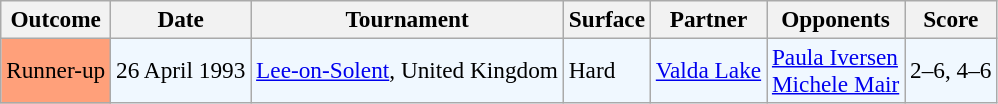<table class="sortable wikitable" style=font-size:97%>
<tr>
<th>Outcome</th>
<th>Date</th>
<th>Tournament</th>
<th>Surface</th>
<th>Partner</th>
<th>Opponents</th>
<th>Score</th>
</tr>
<tr style="background:#f0f8ff;">
<td style="background:#ffa07a;">Runner-up</td>
<td>26 April 1993</td>
<td><a href='#'>Lee-on-Solent</a>, United Kingdom</td>
<td>Hard</td>
<td> <a href='#'>Valda Lake</a></td>
<td> <a href='#'>Paula Iversen</a> <br>  <a href='#'>Michele Mair</a></td>
<td>2–6, 4–6</td>
</tr>
</table>
